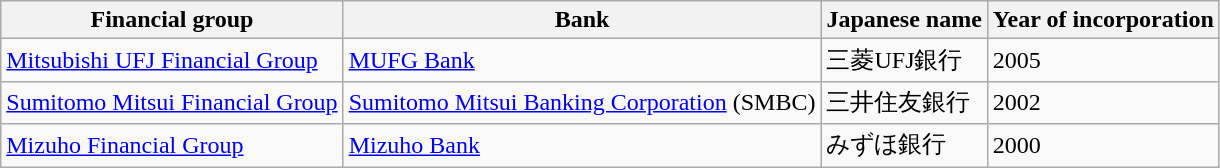<table class="wikitable">
<tr>
<th>Financial group</th>
<th>Bank</th>
<th>Japanese name</th>
<th>Year of incorporation</th>
</tr>
<tr>
<td><a href='#'>Mitsubishi UFJ Financial Group</a></td>
<td><a href='#'>MUFG Bank</a></td>
<td>三菱UFJ銀行</td>
<td>2005</td>
</tr>
<tr>
<td><a href='#'>Sumitomo Mitsui Financial Group</a></td>
<td><a href='#'>Sumitomo Mitsui Banking Corporation</a> (SMBC)</td>
<td>三井住友銀行</td>
<td>2002</td>
</tr>
<tr>
<td><a href='#'>Mizuho Financial Group</a></td>
<td><a href='#'>Mizuho Bank</a></td>
<td>みずほ銀行</td>
<td>2000</td>
</tr>
</table>
